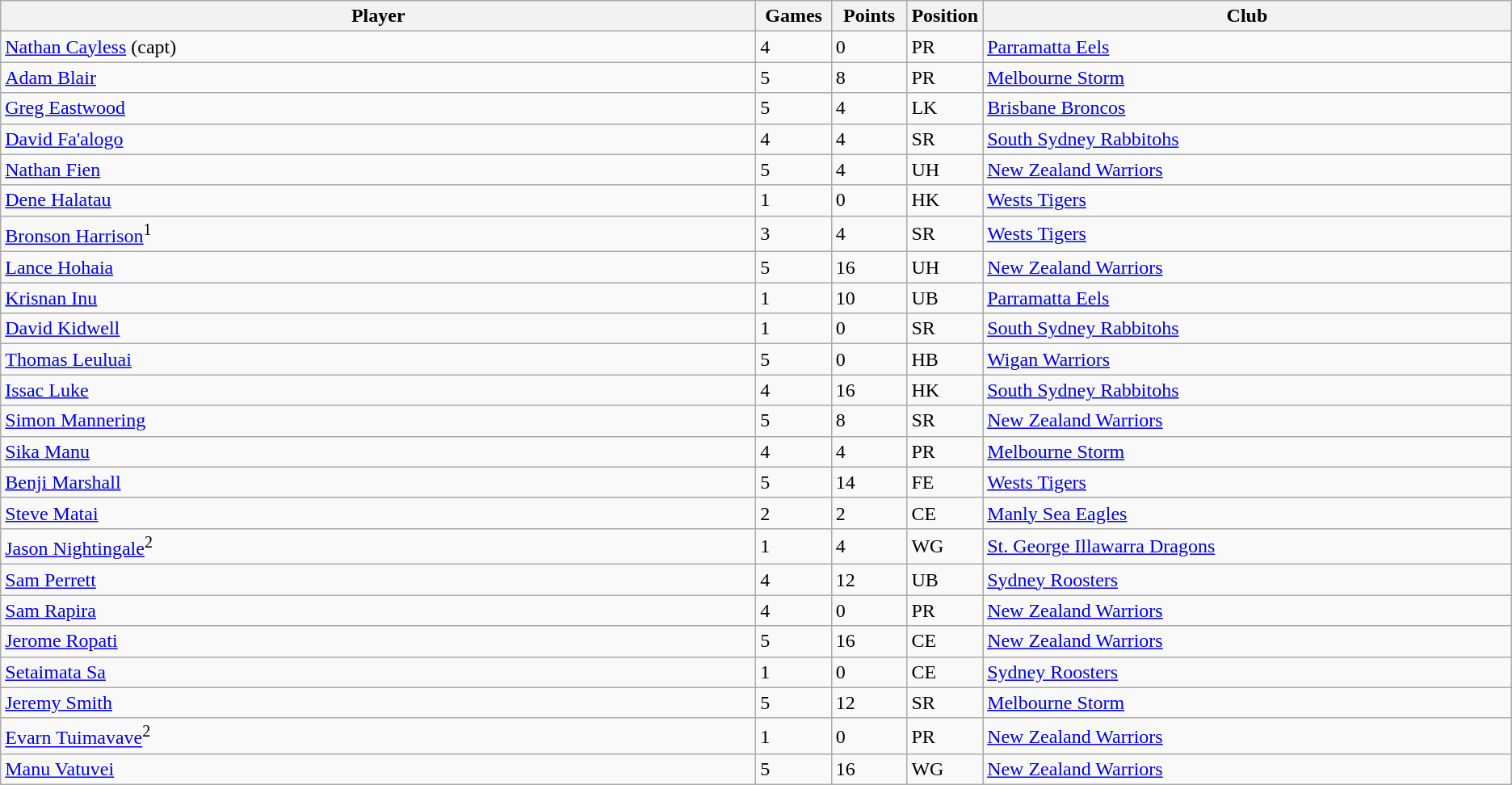<table class="wikitable">
<tr bgcolor=#FFFFFF>
<th !width=25%>Player</th>
<th width=5%>Games</th>
<th width=5%>Points</th>
<th width=5%>Position</th>
<th width=35%>Club</th>
</tr>
<tr>
<td><a href='#'>Nathan Cayless</a> (capt)</td>
<td>4</td>
<td>0</td>
<td>PR</td>
<td> <a href='#'>Parramatta Eels</a></td>
</tr>
<tr>
<td><a href='#'>Adam Blair</a></td>
<td>5</td>
<td>8</td>
<td>PR</td>
<td> <a href='#'>Melbourne Storm</a></td>
</tr>
<tr>
<td><a href='#'>Greg Eastwood</a></td>
<td>5</td>
<td>4</td>
<td>LK</td>
<td> <a href='#'>Brisbane Broncos</a></td>
</tr>
<tr>
<td><a href='#'>David Fa'alogo</a></td>
<td>4</td>
<td>4</td>
<td>SR</td>
<td> <a href='#'>South Sydney Rabbitohs</a></td>
</tr>
<tr>
<td><a href='#'>Nathan Fien</a></td>
<td>5</td>
<td>4</td>
<td>UH</td>
<td> <a href='#'>New Zealand Warriors</a></td>
</tr>
<tr>
<td><a href='#'>Dene Halatau</a></td>
<td>1</td>
<td>0</td>
<td>HK</td>
<td> <a href='#'>Wests Tigers</a></td>
</tr>
<tr>
<td><a href='#'>Bronson Harrison</a><sup>1</sup></td>
<td>3</td>
<td>4</td>
<td>SR</td>
<td> <a href='#'>Wests Tigers</a></td>
</tr>
<tr>
<td><a href='#'>Lance Hohaia</a></td>
<td>5</td>
<td>16</td>
<td>UH</td>
<td> <a href='#'>New Zealand Warriors</a></td>
</tr>
<tr>
<td><a href='#'>Krisnan Inu</a></td>
<td>1</td>
<td>10</td>
<td>UB</td>
<td> <a href='#'>Parramatta Eels</a></td>
</tr>
<tr>
<td><a href='#'>David Kidwell</a></td>
<td>1</td>
<td>0</td>
<td>SR</td>
<td> <a href='#'>South Sydney Rabbitohs</a></td>
</tr>
<tr>
<td><a href='#'>Thomas Leuluai</a></td>
<td>5</td>
<td>0</td>
<td>HB</td>
<td> <a href='#'>Wigan Warriors</a></td>
</tr>
<tr>
<td><a href='#'>Issac Luke</a></td>
<td>4</td>
<td>16</td>
<td>HK</td>
<td> <a href='#'>South Sydney Rabbitohs</a></td>
</tr>
<tr>
<td><a href='#'>Simon Mannering</a></td>
<td>5</td>
<td>8</td>
<td>SR</td>
<td> <a href='#'>New Zealand Warriors</a></td>
</tr>
<tr>
<td><a href='#'>Sika Manu</a></td>
<td>4</td>
<td>4</td>
<td>PR</td>
<td> <a href='#'>Melbourne Storm</a></td>
</tr>
<tr>
<td><a href='#'>Benji Marshall</a></td>
<td>5</td>
<td>14</td>
<td>FE</td>
<td> <a href='#'>Wests Tigers</a></td>
</tr>
<tr>
<td><a href='#'>Steve Matai</a></td>
<td>2</td>
<td>2</td>
<td>CE</td>
<td> <a href='#'>Manly Sea Eagles</a></td>
</tr>
<tr>
<td><a href='#'>Jason Nightingale</a><sup>2</sup></td>
<td>1</td>
<td>4</td>
<td>WG</td>
<td> <a href='#'>St. George Illawarra Dragons</a></td>
</tr>
<tr>
<td><a href='#'>Sam Perrett</a></td>
<td>4</td>
<td>12</td>
<td>UB</td>
<td> <a href='#'>Sydney Roosters</a></td>
</tr>
<tr>
<td><a href='#'>Sam Rapira</a></td>
<td>4</td>
<td>0</td>
<td>PR</td>
<td> <a href='#'>New Zealand Warriors</a></td>
</tr>
<tr>
<td><a href='#'>Jerome Ropati</a></td>
<td>5</td>
<td>16</td>
<td>CE</td>
<td> <a href='#'>New Zealand Warriors</a></td>
</tr>
<tr>
<td><a href='#'>Setaimata Sa</a></td>
<td>1</td>
<td>0</td>
<td>CE</td>
<td> <a href='#'>Sydney Roosters</a></td>
</tr>
<tr>
<td><a href='#'>Jeremy Smith</a></td>
<td>5</td>
<td>12</td>
<td>SR</td>
<td> <a href='#'>Melbourne Storm</a></td>
</tr>
<tr>
<td><a href='#'>Evarn Tuimavave</a><sup>2</sup></td>
<td>1</td>
<td>0</td>
<td>PR</td>
<td> <a href='#'>New Zealand Warriors</a></td>
</tr>
<tr>
<td><a href='#'>Manu Vatuvei</a></td>
<td>5</td>
<td>16</td>
<td>WG</td>
<td> <a href='#'>New Zealand Warriors</a></td>
</tr>
</table>
